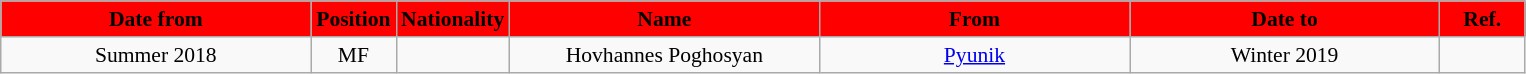<table class="wikitable"  style="text-align:center; font-size:90%; ">
<tr>
<th style="background:#FF0000; color:#000000; width:200px;">Date from</th>
<th style="background:#FF0000; color:#000000; width:50px;">Position</th>
<th style="background:#FF0000; color:#000000; width:50px;">Nationality</th>
<th style="background:#FF0000; color:#000000; width:200px;">Name</th>
<th style="background:#FF0000; color:#000000; width:200px;">From</th>
<th style="background:#FF0000; color:#000000; width:200px;">Date to</th>
<th style="background:#FF0000; color:#000000; width:50px;">Ref.</th>
</tr>
<tr>
<td>Summer 2018</td>
<td>MF</td>
<td></td>
<td>Hovhannes Poghosyan</td>
<td><a href='#'>Pyunik</a></td>
<td>Winter 2019</td>
<td></td>
</tr>
</table>
